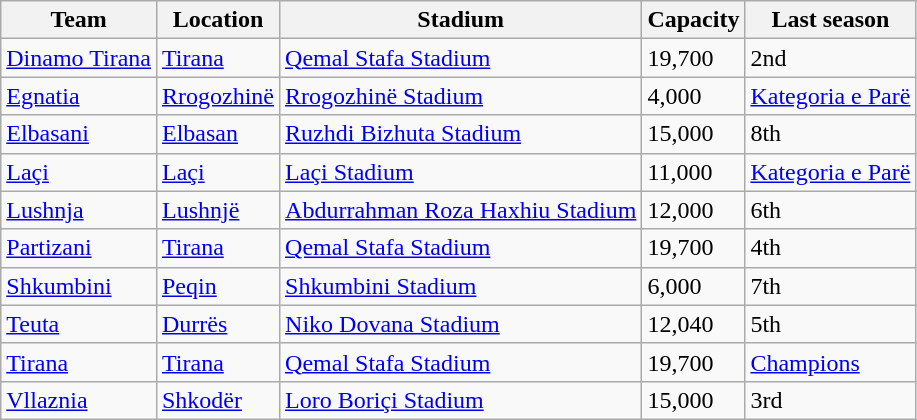<table class="wikitable sortable">
<tr>
<th>Team</th>
<th>Location</th>
<th>Stadium</th>
<th>Capacity</th>
<th>Last season</th>
</tr>
<tr>
<td><a href='#'>Dinamo Tirana</a></td>
<td><a href='#'>Tirana</a></td>
<td><a href='#'>Qemal Stafa Stadium</a></td>
<td>19,700</td>
<td>2nd</td>
</tr>
<tr>
<td><a href='#'>Egnatia</a></td>
<td><a href='#'>Rrogozhinë</a></td>
<td><a href='#'>Rrogozhinë Stadium</a></td>
<td>4,000</td>
<td><a href='#'>Kategoria e Parë</a></td>
</tr>
<tr>
<td><a href='#'>Elbasani</a></td>
<td><a href='#'>Elbasan</a></td>
<td><a href='#'>Ruzhdi Bizhuta Stadium</a></td>
<td>15,000</td>
<td>8th</td>
</tr>
<tr>
<td><a href='#'>Laçi</a></td>
<td><a href='#'>Laçi</a></td>
<td><a href='#'>Laçi Stadium</a></td>
<td>11,000</td>
<td><a href='#'>Kategoria e Parë</a></td>
</tr>
<tr>
<td><a href='#'>Lushnja</a></td>
<td><a href='#'>Lushnjë</a></td>
<td><a href='#'>Abdurrahman Roza Haxhiu Stadium</a></td>
<td>12,000</td>
<td>6th</td>
</tr>
<tr>
<td><a href='#'>Partizani</a></td>
<td><a href='#'>Tirana</a></td>
<td><a href='#'>Qemal Stafa Stadium</a></td>
<td>19,700</td>
<td>4th</td>
</tr>
<tr>
<td><a href='#'>Shkumbini</a></td>
<td><a href='#'>Peqin</a></td>
<td><a href='#'>Shkumbini Stadium</a></td>
<td>6,000</td>
<td>7th</td>
</tr>
<tr>
<td><a href='#'>Teuta</a></td>
<td><a href='#'>Durrës</a></td>
<td><a href='#'>Niko Dovana Stadium</a></td>
<td>12,040</td>
<td>5th</td>
</tr>
<tr>
<td><a href='#'>Tirana</a></td>
<td><a href='#'>Tirana</a></td>
<td><a href='#'>Qemal Stafa Stadium</a></td>
<td>19,700</td>
<td><a href='#'>Champions</a></td>
</tr>
<tr>
<td><a href='#'>Vllaznia</a></td>
<td><a href='#'>Shkodër</a></td>
<td><a href='#'>Loro Boriçi Stadium</a></td>
<td>15,000</td>
<td>3rd</td>
</tr>
</table>
